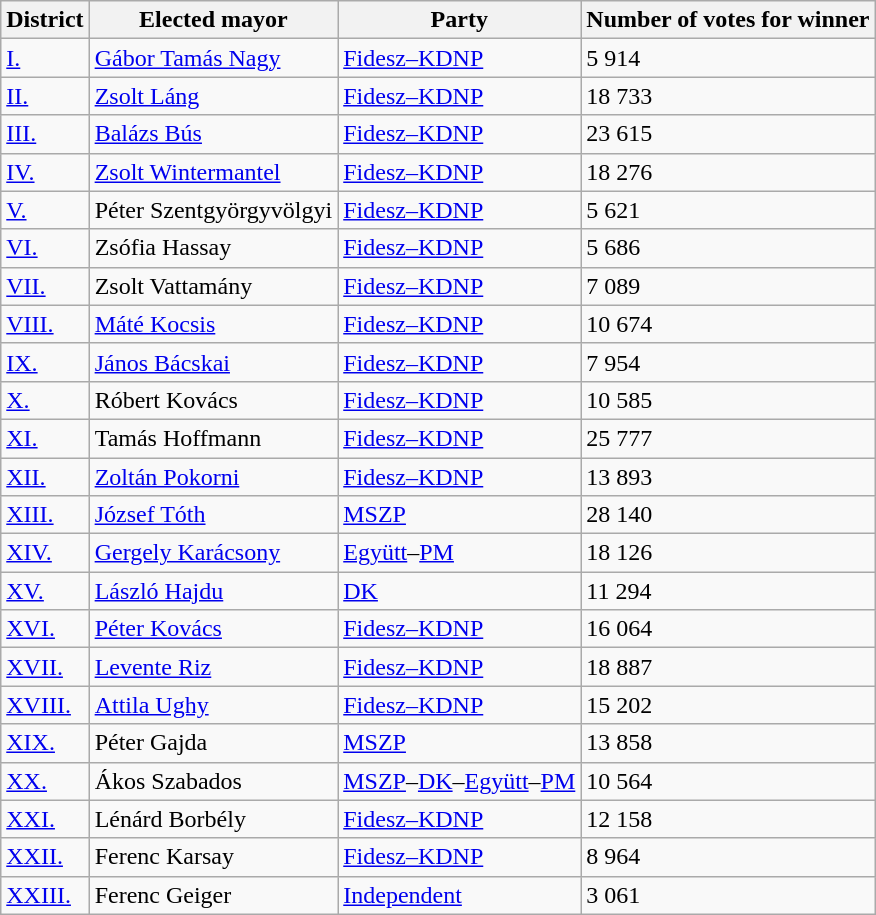<table class="wikitable">
<tr>
<th>District</th>
<th>Elected mayor</th>
<th>Party</th>
<th>Number of votes for winner</th>
</tr>
<tr>
<td><a href='#'>I.</a></td>
<td><a href='#'>Gábor Tamás Nagy</a></td>
<td><a href='#'>Fidesz–KDNP</a></td>
<td>5 914</td>
</tr>
<tr>
<td><a href='#'>II.</a></td>
<td><a href='#'>Zsolt Láng</a></td>
<td><a href='#'>Fidesz–KDNP</a></td>
<td>18 733</td>
</tr>
<tr>
<td><a href='#'>III.</a></td>
<td><a href='#'>Balázs Bús</a></td>
<td><a href='#'>Fidesz–KDNP</a></td>
<td>23 615</td>
</tr>
<tr>
<td><a href='#'>IV.</a></td>
<td><a href='#'>Zsolt Wintermantel</a></td>
<td><a href='#'>Fidesz–KDNP</a></td>
<td>18 276</td>
</tr>
<tr>
<td><a href='#'>V.</a></td>
<td>Péter Szentgyörgyvölgyi</td>
<td><a href='#'>Fidesz–KDNP</a></td>
<td>5 621</td>
</tr>
<tr>
<td><a href='#'>VI.</a></td>
<td>Zsófia Hassay</td>
<td><a href='#'>Fidesz–KDNP</a></td>
<td>5 686</td>
</tr>
<tr>
<td><a href='#'>VII.</a></td>
<td>Zsolt Vattamány</td>
<td><a href='#'>Fidesz–KDNP</a></td>
<td>7 089</td>
</tr>
<tr>
<td><a href='#'>VIII.</a></td>
<td><a href='#'>Máté Kocsis</a></td>
<td><a href='#'>Fidesz–KDNP</a></td>
<td>10 674</td>
</tr>
<tr>
<td><a href='#'>IX.</a></td>
<td><a href='#'>János Bácskai</a></td>
<td><a href='#'>Fidesz–KDNP</a></td>
<td>7 954</td>
</tr>
<tr>
<td><a href='#'>X.</a></td>
<td>Róbert Kovács</td>
<td><a href='#'>Fidesz–KDNP</a></td>
<td>10 585</td>
</tr>
<tr>
<td><a href='#'>XI.</a></td>
<td>Tamás Hoffmann</td>
<td><a href='#'>Fidesz–KDNP</a></td>
<td>25 777</td>
</tr>
<tr>
<td><a href='#'>XII.</a></td>
<td><a href='#'>Zoltán Pokorni</a></td>
<td><a href='#'>Fidesz–KDNP</a></td>
<td>13 893</td>
</tr>
<tr>
<td><a href='#'>XIII.</a></td>
<td><a href='#'>József Tóth</a></td>
<td><a href='#'>MSZP</a></td>
<td>28 140</td>
</tr>
<tr>
<td><a href='#'>XIV.</a></td>
<td><a href='#'>Gergely Karácsony</a></td>
<td><a href='#'>Együtt</a>–<a href='#'>PM</a></td>
<td>18 126</td>
</tr>
<tr>
<td><a href='#'>XV.</a></td>
<td><a href='#'>László Hajdu</a></td>
<td><a href='#'>DK</a></td>
<td>11 294</td>
</tr>
<tr>
<td><a href='#'>XVI.</a></td>
<td><a href='#'>Péter Kovács</a></td>
<td><a href='#'>Fidesz–KDNP</a></td>
<td>16 064</td>
</tr>
<tr>
<td><a href='#'>XVII.</a></td>
<td><a href='#'>Levente Riz</a></td>
<td><a href='#'>Fidesz–KDNP</a></td>
<td>18 887</td>
</tr>
<tr>
<td><a href='#'>XVIII.</a></td>
<td><a href='#'>Attila Ughy</a></td>
<td><a href='#'>Fidesz–KDNP</a></td>
<td>15 202</td>
</tr>
<tr>
<td><a href='#'>XIX.</a></td>
<td>Péter Gajda</td>
<td><a href='#'>MSZP</a></td>
<td>13 858</td>
</tr>
<tr>
<td><a href='#'>XX.</a></td>
<td>Ákos Szabados</td>
<td><a href='#'>MSZP</a>–<a href='#'>DK</a>–<a href='#'>Együtt</a>–<a href='#'>PM</a></td>
<td>10 564</td>
</tr>
<tr>
<td><a href='#'>XXI.</a></td>
<td>Lénárd Borbély</td>
<td><a href='#'>Fidesz–KDNP</a></td>
<td>12 158</td>
</tr>
<tr>
<td><a href='#'>XXII.</a></td>
<td>Ferenc Karsay</td>
<td><a href='#'>Fidesz–KDNP</a></td>
<td>8 964</td>
</tr>
<tr>
<td><a href='#'>XXIII.</a></td>
<td>Ferenc Geiger</td>
<td><a href='#'>Independent</a></td>
<td>3 061</td>
</tr>
</table>
